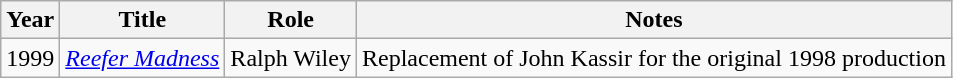<table class="wikitable sortable">
<tr>
<th>Year</th>
<th>Title</th>
<th>Role</th>
<th>Notes</th>
</tr>
<tr>
<td>1999</td>
<td><em><a href='#'>Reefer Madness</a></em></td>
<td>Ralph Wiley</td>
<td>Replacement of John Kassir for the original 1998 production</td>
</tr>
</table>
